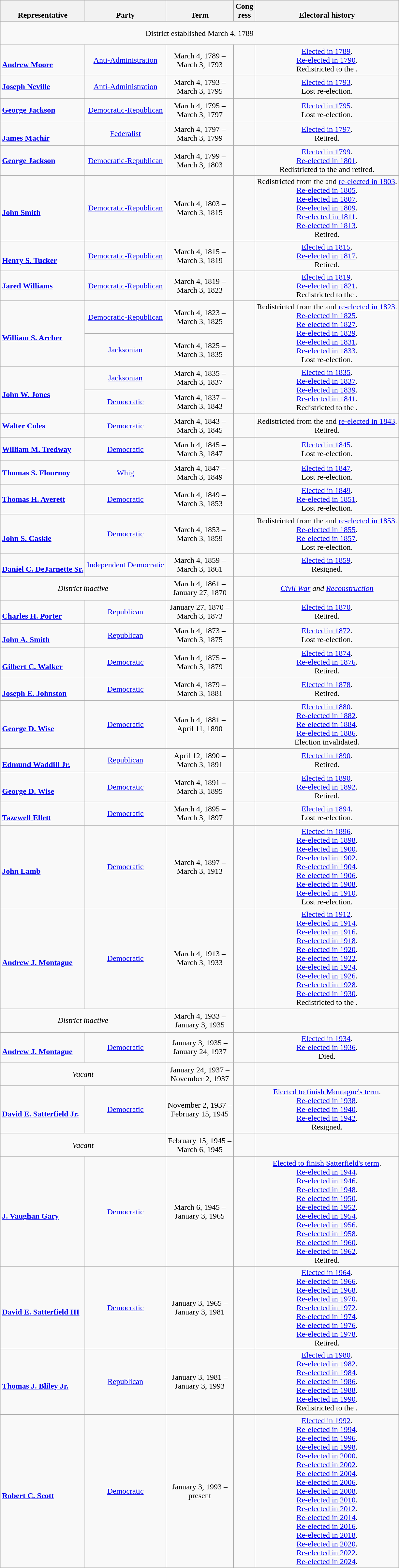<table class=wikitable style="text-align:center">
<tr valign=bottom>
<th>Representative</th>
<th>Party</th>
<th>Term</th>
<th>Cong<br>ress</th>
<th>Electoral history</th>
</tr>
<tr style="height:3em">
<td colspan=5>District established March 4, 1789</td>
</tr>
<tr style="height:3em">
<td align=left><br><strong><a href='#'>Andrew Moore</a></strong><br></td>
<td><a href='#'>Anti-Administration</a></td>
<td nowrap>March 4, 1789 –<br>March 3, 1793</td>
<td></td>
<td><a href='#'>Elected in 1789</a>.<br><a href='#'>Re-elected in 1790</a>.<br>Redistricted to the .</td>
</tr>
<tr style="height:3em">
<td align=left><strong><a href='#'>Joseph Neville</a></strong><br></td>
<td><a href='#'>Anti-Administration</a></td>
<td nowrap>March 4, 1793 –<br>March 3, 1795</td>
<td></td>
<td><a href='#'>Elected in 1793</a>.<br>Lost re-election.</td>
</tr>
<tr style="height:3em">
<td align=left><strong><a href='#'>George Jackson</a></strong></td>
<td><a href='#'>Democratic-Republican</a></td>
<td nowrap>March 4, 1795 –<br>March 3, 1797</td>
<td></td>
<td><a href='#'>Elected in 1795</a>.<br>Lost re-election.</td>
</tr>
<tr style="height:3em">
<td align=left><br><strong><a href='#'>James Machir</a></strong></td>
<td><a href='#'>Federalist</a></td>
<td nowrap>March 4, 1797 –<br>March 3, 1799</td>
<td></td>
<td><a href='#'>Elected in 1797</a>.<br>Retired.</td>
</tr>
<tr style="height:3em">
<td align=left><strong><a href='#'>George Jackson</a></strong></td>
<td><a href='#'>Democratic-Republican</a></td>
<td nowrap>March 4, 1799 –<br>March 3, 1803</td>
<td></td>
<td><a href='#'>Elected in 1799</a>.<br><a href='#'>Re-elected in 1801</a>.<br>Redistricted to the  and retired.</td>
</tr>
<tr style="height:3em">
<td align=left><br><strong><a href='#'>John Smith</a></strong><br></td>
<td><a href='#'>Democratic-Republican</a></td>
<td nowrap>March 4, 1803 –<br>March 3, 1815</td>
<td></td>
<td>Redistricted from the  and <a href='#'>re-elected in 1803</a>.<br><a href='#'>Re-elected in 1805</a>.<br><a href='#'>Re-elected in 1807</a>.<br><a href='#'>Re-elected in 1809</a>.<br><a href='#'>Re-elected in 1811</a>.<br><a href='#'>Re-elected in 1813</a>.<br>Retired.</td>
</tr>
<tr style="height:3em">
<td align=left><br><strong><a href='#'>Henry S. Tucker</a></strong><br></td>
<td><a href='#'>Democratic-Republican</a></td>
<td nowrap>March 4, 1815 –<br>March 3, 1819</td>
<td></td>
<td><a href='#'>Elected in 1815</a>.<br><a href='#'>Re-elected in 1817</a>.<br>Retired.</td>
</tr>
<tr style="height:3em">
<td align=left><strong><a href='#'>Jared Williams</a></strong><br></td>
<td><a href='#'>Democratic-Republican</a></td>
<td nowrap>March 4, 1819 –<br>March 3, 1823</td>
<td></td>
<td><a href='#'>Elected in 1819</a>.<br><a href='#'>Re-elected in 1821</a>.<br>Redistricted to the .</td>
</tr>
<tr style="height:3em">
<td rowspan=2 align=left><br><strong><a href='#'>William S. Archer</a></strong><br></td>
<td><a href='#'>Democratic-Republican</a></td>
<td nowrap>March 4, 1823 –<br>March 3, 1825</td>
<td rowspan=2></td>
<td rowspan=2>Redistricted from the  and <a href='#'>re-elected in 1823</a>.<br><a href='#'>Re-elected in 1825</a>.<br><a href='#'>Re-elected in 1827</a>.<br><a href='#'>Re-elected in 1829</a>.<br><a href='#'>Re-elected in 1831</a>.<br><a href='#'>Re-elected in 1833</a>.<br>Lost re-election.</td>
</tr>
<tr style="height:3em">
<td><a href='#'>Jacksonian</a></td>
<td nowrap>March 4, 1825 –<br>March 3, 1835</td>
</tr>
<tr style="height:3em">
<td rowspan=2 align=left><br><strong><a href='#'>John W. Jones</a></strong><br></td>
<td><a href='#'>Jacksonian</a></td>
<td nowrap>March 4, 1835 –<br>March 3, 1837</td>
<td rowspan=2></td>
<td rowspan=2><a href='#'>Elected in 1835</a>.<br><a href='#'>Re-elected in 1837</a>.<br><a href='#'>Re-elected in 1839</a>.<br><a href='#'>Re-elected in 1841</a>.<br>Redistricted to the .</td>
</tr>
<tr style="height:3em">
<td><a href='#'>Democratic</a></td>
<td nowrap>March 4, 1837 –<br>March 3, 1843</td>
</tr>
<tr style="height:3em">
<td align=left><strong><a href='#'>Walter Coles</a></strong><br></td>
<td><a href='#'>Democratic</a></td>
<td nowrap>March 4, 1843 –<br>March 3, 1845</td>
<td></td>
<td>Redistricted from the  and <a href='#'>re-elected in 1843</a>.<br>Retired.</td>
</tr>
<tr style="height:3em">
<td align=left><strong><a href='#'>William M. Tredway</a></strong><br></td>
<td><a href='#'>Democratic</a></td>
<td nowrap>March 4, 1845 –<br>March 3, 1847</td>
<td></td>
<td><a href='#'>Elected in 1845</a>.<br>Lost re-election.</td>
</tr>
<tr style="height:3em">
<td align=left><strong><a href='#'>Thomas S. Flournoy</a></strong><br></td>
<td><a href='#'>Whig</a></td>
<td nowrap>March 4, 1847 –<br>March 3, 1849</td>
<td></td>
<td><a href='#'>Elected in 1847</a>.<br>Lost re-election.</td>
</tr>
<tr style="height:3em">
<td align=left><strong><a href='#'>Thomas H. Averett</a></strong><br></td>
<td><a href='#'>Democratic</a></td>
<td nowrap>March 4, 1849 –<br>March 3, 1853</td>
<td></td>
<td><a href='#'>Elected in 1849</a>.<br><a href='#'>Re-elected in 1851</a>.<br>Lost re-election.</td>
</tr>
<tr style="height:3em">
<td align=left><br><strong><a href='#'>John S. Caskie</a></strong><br></td>
<td><a href='#'>Democratic</a></td>
<td nowrap>March 4, 1853 –<br>March 3, 1859</td>
<td></td>
<td>Redistricted from the  and <a href='#'>re-elected in 1853</a>.<br><a href='#'>Re-elected in 1855</a>.<br><a href='#'>Re-elected in 1857</a>.<br>Lost re-election.</td>
</tr>
<tr style="height:3em">
<td align=left><br><strong><a href='#'>Daniel C. DeJarnette Sr.</a></strong><br></td>
<td><a href='#'>Independent Democratic</a></td>
<td nowrap>March 4, 1859 –<br>March 3, 1861</td>
<td></td>
<td><a href='#'>Elected in 1859</a>.<br>Resigned.</td>
</tr>
<tr style="height:3em">
<td colspan=2><em>District inactive</em></td>
<td nowrap>March 4, 1861 –<br>January 27, 1870</td>
<td></td>
<td><em><a href='#'>Civil War</a> and <a href='#'>Reconstruction</a></em></td>
</tr>
<tr style="height:3em">
<td align=left><br><strong><a href='#'>Charles H. Porter</a></strong><br></td>
<td><a href='#'>Republican</a></td>
<td nowrap>January 27, 1870 –<br>March 3, 1873</td>
<td></td>
<td><a href='#'>Elected in 1870</a>.<br>Retired.</td>
</tr>
<tr style="height:3em">
<td align=left><br><strong><a href='#'>John A. Smith</a></strong><br></td>
<td><a href='#'>Republican</a></td>
<td nowrap>March 4, 1873 –<br>March 3, 1875</td>
<td></td>
<td><a href='#'>Elected in 1872</a>.<br>Lost re-election.</td>
</tr>
<tr style="height:3em">
<td align=left><br><strong><a href='#'>Gilbert C. Walker</a></strong><br></td>
<td><a href='#'>Democratic</a></td>
<td nowrap>March 4, 1875 –<br>March 3, 1879</td>
<td></td>
<td><a href='#'>Elected in 1874</a>.<br><a href='#'>Re-elected in 1876</a>.<br>Retired.</td>
</tr>
<tr style="height:3em">
<td align=left><br><strong><a href='#'>Joseph E. Johnston</a></strong><br></td>
<td><a href='#'>Democratic</a></td>
<td nowrap>March 4, 1879 –<br>March 3, 1881</td>
<td></td>
<td><a href='#'>Elected in 1878</a>.<br>Retired.</td>
</tr>
<tr style="height:3em">
<td align=left><br><strong><a href='#'>George D. Wise</a></strong><br></td>
<td><a href='#'>Democratic</a></td>
<td nowrap>March 4, 1881 –<br>April 11, 1890</td>
<td></td>
<td><a href='#'>Elected in 1880</a>.<br><a href='#'>Re-elected in 1882</a>.<br><a href='#'>Re-elected in 1884</a>.<br><a href='#'>Re-elected in 1886</a>.<br>Election invalidated.</td>
</tr>
<tr style="height:3em">
<td align=left><br><strong><a href='#'>Edmund Waddill Jr.</a></strong><br></td>
<td><a href='#'>Republican</a></td>
<td nowrap>April 12, 1890 –<br>March 3, 1891</td>
<td></td>
<td><a href='#'>Elected in 1890</a>.<br>Retired.</td>
</tr>
<tr style="height:3em">
<td align=left><br><strong><a href='#'>George D. Wise</a></strong><br></td>
<td><a href='#'>Democratic</a></td>
<td nowrap>March 4, 1891 –<br>March 3, 1895</td>
<td></td>
<td><a href='#'>Elected in 1890</a>.<br><a href='#'>Re-elected in 1892</a>.<br>Retired.</td>
</tr>
<tr style="height:3em">
<td align=left><br><strong><a href='#'>Tazewell Ellett</a></strong><br></td>
<td><a href='#'>Democratic</a></td>
<td nowrap>March 4, 1895 –<br>March 3, 1897</td>
<td></td>
<td><a href='#'>Elected in 1894</a>.<br>Lost re-election.</td>
</tr>
<tr style="height:3em">
<td align=left><br><strong><a href='#'>John Lamb</a></strong><br></td>
<td><a href='#'>Democratic</a></td>
<td nowrap>March 4, 1897 –<br>March 3, 1913</td>
<td></td>
<td><a href='#'>Elected in 1896</a>.<br><a href='#'>Re-elected in 1898</a>.<br><a href='#'>Re-elected in 1900</a>.<br><a href='#'>Re-elected in 1902</a>.<br><a href='#'>Re-elected in 1904</a>.<br><a href='#'>Re-elected in 1906</a>.<br><a href='#'>Re-elected in 1908</a>.<br><a href='#'>Re-elected in 1910</a>.<br>Lost re-election.</td>
</tr>
<tr style="height:3em">
<td align=left><br><strong><a href='#'>Andrew J. Montague</a></strong><br></td>
<td><a href='#'>Democratic</a></td>
<td nowrap>March 4, 1913 –<br>March 3, 1933</td>
<td></td>
<td><a href='#'>Elected in 1912</a>.<br><a href='#'>Re-elected in 1914</a>.<br><a href='#'>Re-elected in 1916</a>.<br><a href='#'>Re-elected in 1918</a>.<br><a href='#'>Re-elected in 1920</a>.<br><a href='#'>Re-elected in 1922</a>.<br><a href='#'>Re-elected in 1924</a>.<br><a href='#'>Re-elected in 1926</a>.<br><a href='#'>Re-elected in 1928</a>.<br><a href='#'>Re-elected in 1930</a>.<br>Redistricted to the .</td>
</tr>
<tr style="height:3em">
<td colspan=2><em>District inactive</em></td>
<td nowrap>March 4, 1933 –<br>January 3, 1935</td>
<td></td>
<td></td>
</tr>
<tr style="height:3em">
<td align=left><br><strong><a href='#'>Andrew J. Montague</a></strong><br></td>
<td><a href='#'>Democratic</a></td>
<td nowrap>January 3, 1935 –<br>January 24, 1937</td>
<td></td>
<td><a href='#'>Elected in 1934</a>.<br><a href='#'>Re-elected in 1936</a>.<br>Died.</td>
</tr>
<tr style="height:3em">
<td colspan=2><em>Vacant</em></td>
<td nowrap>January 24, 1937 –<br>November 2, 1937</td>
<td></td>
<td></td>
</tr>
<tr style="height:3em">
<td align=left><br><strong><a href='#'>David E. Satterfield Jr.</a></strong><br></td>
<td><a href='#'>Democratic</a></td>
<td nowrap>November 2, 1937 –<br>February 15, 1945</td>
<td></td>
<td><a href='#'>Elected to finish Montague's term</a>.<br><a href='#'>Re-elected in 1938</a>.<br><a href='#'>Re-elected in 1940</a>.<br><a href='#'>Re-elected in 1942</a>.<br>Resigned.</td>
</tr>
<tr style="height:3em">
<td colspan=2><em>Vacant</em></td>
<td nowrap>February 15, 1945 –<br>March 6, 1945</td>
<td></td>
<td></td>
</tr>
<tr style="height:3em">
<td align=left><br><strong><a href='#'>J. Vaughan Gary</a></strong><br></td>
<td><a href='#'>Democratic</a></td>
<td nowrap>March 6, 1945 –<br>January 3, 1965</td>
<td></td>
<td><a href='#'>Elected to finish Satterfield's term</a>.<br><a href='#'>Re-elected in 1944</a>.<br><a href='#'>Re-elected in 1946</a>.<br><a href='#'>Re-elected in 1948</a>.<br><a href='#'>Re-elected in 1950</a>.<br><a href='#'>Re-elected in 1952</a>.<br><a href='#'>Re-elected in 1954</a>.<br><a href='#'>Re-elected in 1956</a>.<br><a href='#'>Re-elected in 1958</a>.<br><a href='#'>Re-elected in 1960</a>.<br><a href='#'>Re-elected in 1962</a>.<br>Retired.</td>
</tr>
<tr style="height:3em">
<td align=left><br><strong><a href='#'>David E. Satterfield III</a></strong><br></td>
<td><a href='#'>Democratic</a></td>
<td nowrap>January 3, 1965 –<br>January 3, 1981</td>
<td></td>
<td><a href='#'>Elected in 1964</a>.<br><a href='#'>Re-elected in 1966</a>.<br><a href='#'>Re-elected in 1968</a>.<br><a href='#'>Re-elected in 1970</a>.<br><a href='#'>Re-elected in 1972</a>.<br><a href='#'>Re-elected in 1974</a>.<br><a href='#'>Re-elected in 1976</a>.<br><a href='#'>Re-elected in 1978</a>.<br>Retired.</td>
</tr>
<tr style="height:3em">
<td align=left><br><strong><a href='#'>Thomas J. Bliley Jr.</a></strong><br></td>
<td><a href='#'>Republican</a></td>
<td nowrap>January 3, 1981 –<br>January 3, 1993</td>
<td></td>
<td><a href='#'>Elected in 1980</a>.<br><a href='#'>Re-elected in 1982</a>.<br><a href='#'>Re-elected in 1984</a>.<br><a href='#'>Re-elected in 1986</a>.<br><a href='#'>Re-elected in 1988</a>.<br><a href='#'>Re-elected in 1990</a>.<br>Redistricted to the .</td>
</tr>
<tr style="height:3em">
<td align=left><br><strong><a href='#'>Robert C. Scott</a></strong><br></td>
<td><a href='#'>Democratic</a></td>
<td nowrap>January 3, 1993 –<br>present</td>
<td></td>
<td><a href='#'>Elected in 1992</a>.<br><a href='#'>Re-elected in 1994</a>.<br><a href='#'>Re-elected in 1996</a>.<br><a href='#'>Re-elected in 1998</a>.<br><a href='#'>Re-elected in 2000</a>.<br><a href='#'>Re-elected in 2002</a>.<br><a href='#'>Re-elected in 2004</a>.<br><a href='#'>Re-elected in 2006</a>.<br><a href='#'>Re-elected in 2008</a>.<br><a href='#'>Re-elected in 2010</a>.<br><a href='#'>Re-elected in 2012</a>.<br><a href='#'>Re-elected in 2014</a>.<br><a href='#'>Re-elected in 2016</a>.<br><a href='#'>Re-elected in 2018</a>.<br><a href='#'>Re-elected in 2020</a>.<br><a href='#'>Re-elected in 2022</a>.<br><a href='#'>Re-elected in 2024</a>.</td>
</tr>
</table>
